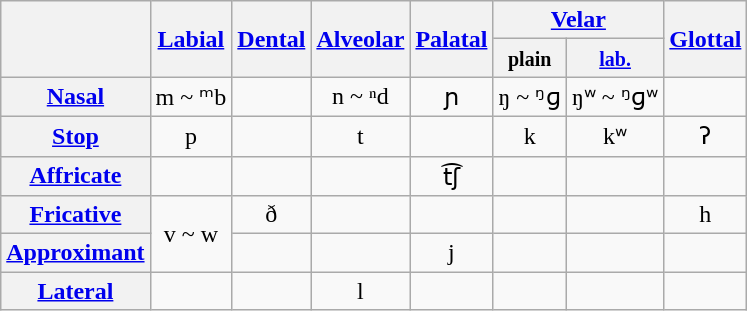<table class="wikitable" style="text-align:center">
<tr>
<th rowspan="2"></th>
<th rowspan="2"><a href='#'>Labial</a></th>
<th rowspan="2"><a href='#'>Dental</a></th>
<th rowspan="2"><a href='#'>Alveolar</a></th>
<th rowspan="2"><a href='#'>Palatal</a></th>
<th colspan="2"><a href='#'>Velar</a></th>
<th rowspan="2"><a href='#'>Glottal</a></th>
</tr>
<tr>
<th><small>plain</small></th>
<th><small><a href='#'>lab.</a></small></th>
</tr>
<tr>
<th><a href='#'>Nasal</a></th>
<td>m ~ ᵐb</td>
<td></td>
<td>n ~ ⁿd</td>
<td>ɲ</td>
<td>ŋ ~ ᵑɡ</td>
<td>ŋʷ ~ ᵑɡʷ</td>
<td></td>
</tr>
<tr>
<th><a href='#'>Stop</a></th>
<td>p</td>
<td></td>
<td>t</td>
<td></td>
<td>k</td>
<td>kʷ</td>
<td>ʔ</td>
</tr>
<tr>
<th><a href='#'>Affricate</a></th>
<td></td>
<td></td>
<td></td>
<td>t͡ʃ</td>
<td></td>
<td></td>
<td></td>
</tr>
<tr>
<th><a href='#'>Fricative</a></th>
<td rowspan="2">v ~ w</td>
<td>ð</td>
<td></td>
<td></td>
<td></td>
<td></td>
<td>h</td>
</tr>
<tr>
<th><a href='#'>Approximant</a></th>
<td></td>
<td></td>
<td>j</td>
<td></td>
<td></td>
<td></td>
</tr>
<tr>
<th><a href='#'>Lateral</a></th>
<td></td>
<td></td>
<td>l</td>
<td></td>
<td></td>
<td></td>
<td></td>
</tr>
</table>
